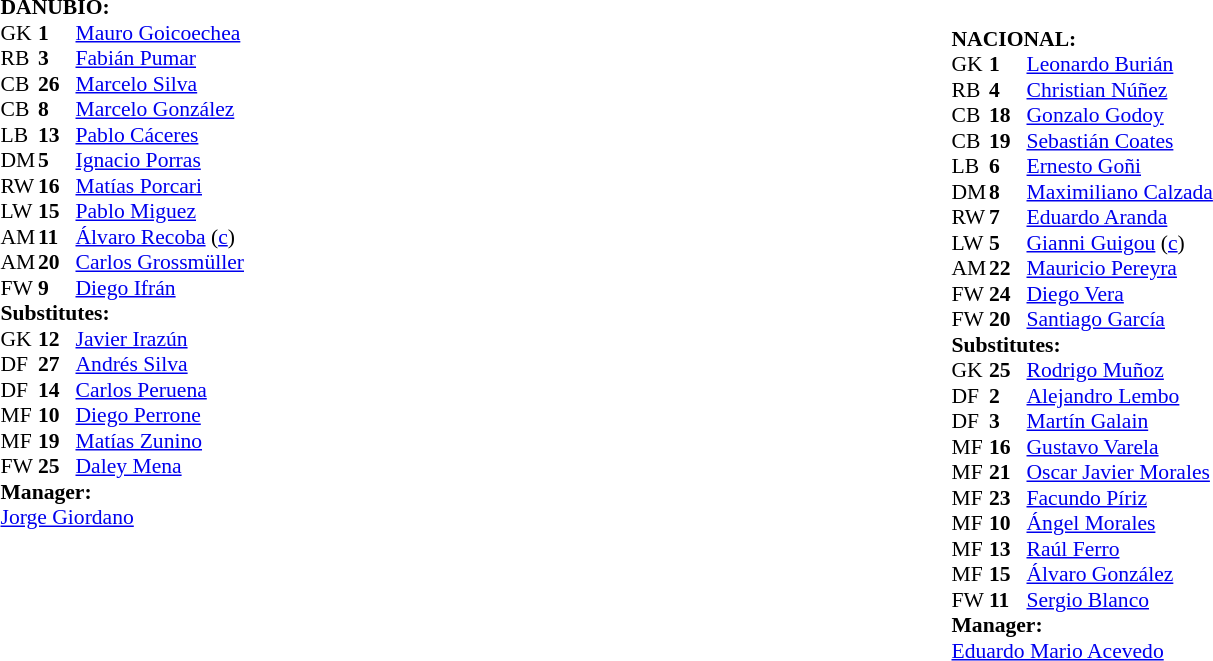<table width="100%">
<tr>
<td valign="top" width="50%"><br><table style="font-size: 90%" cellspacing="0" cellpadding="0">
<tr>
<td colspan="4"><strong>DANUBIO:</strong></td>
</tr>
<tr>
<th width=25></th>
<th width=25></th>
</tr>
<tr>
<td>GK</td>
<td><strong>1</strong></td>
<td> <a href='#'>Mauro Goicoechea</a></td>
</tr>
<tr>
<td>RB</td>
<td><strong>3</strong></td>
<td> <a href='#'>Fabián Pumar</a> </td>
</tr>
<tr>
<td>CB</td>
<td><strong>26</strong></td>
<td> <a href='#'>Marcelo Silva</a> </td>
</tr>
<tr>
<td>CB</td>
<td><strong>8</strong></td>
<td> <a href='#'>Marcelo González</a> </td>
</tr>
<tr>
<td>LB</td>
<td><strong>13</strong></td>
<td> <a href='#'>Pablo Cáceres</a></td>
</tr>
<tr>
<td>DM</td>
<td><strong>5</strong></td>
<td> <a href='#'>Ignacio Porras</a></td>
</tr>
<tr>
<td>RW</td>
<td><strong>16</strong></td>
<td> <a href='#'>Matías Porcari</a> </td>
</tr>
<tr>
<td>LW</td>
<td><strong>15</strong></td>
<td> <a href='#'>Pablo Miguez</a></td>
</tr>
<tr>
<td>AM</td>
<td><strong>11</strong></td>
<td> <a href='#'>Álvaro Recoba</a> (<a href='#'>c</a>) </td>
</tr>
<tr>
<td>AM</td>
<td><strong>20</strong></td>
<td> <a href='#'>Carlos Grossmüller</a> </td>
</tr>
<tr>
<td>FW</td>
<td><strong>9</strong></td>
<td> <a href='#'>Diego Ifrán</a></td>
</tr>
<tr>
<td colspan=3><strong>Substitutes:</strong></td>
</tr>
<tr>
<td>GK</td>
<td><strong>12</strong></td>
<td> <a href='#'>Javier Irazún</a></td>
</tr>
<tr>
<td>DF</td>
<td><strong>27</strong></td>
<td> <a href='#'>Andrés Silva</a> </td>
</tr>
<tr>
<td>DF</td>
<td><strong>14</strong></td>
<td> <a href='#'>Carlos Peruena</a> </td>
</tr>
<tr>
<td>MF</td>
<td><strong>10</strong></td>
<td> <a href='#'>Diego Perrone</a> </td>
</tr>
<tr>
<td>MF</td>
<td><strong>19</strong></td>
<td> <a href='#'>Matías Zunino</a> </td>
</tr>
<tr>
<td>FW</td>
<td><strong>25</strong></td>
<td> <a href='#'>Daley Mena</a> </td>
</tr>
<tr>
<td colspan=3><strong>Manager:</strong></td>
</tr>
<tr>
<td colspan=4> <a href='#'>Jorge Giordano</a></td>
</tr>
</table>
</td>
<td><br><table width="100%">
<tr>
<td valign="top" width="50%"><br><table style="font-size: 90%" cellspacing="0" cellpadding="0">
<tr>
<td colspan="4"><strong>NACIONAL:</strong></td>
</tr>
<tr>
<th width=25></th>
<th width=25></th>
</tr>
<tr>
<td>GK</td>
<td><strong>1</strong></td>
<td> <a href='#'>Leonardo Burián</a></td>
</tr>
<tr>
<td>RB</td>
<td><strong>4</strong></td>
<td> <a href='#'>Christian Núñez</a> </td>
</tr>
<tr>
<td>CB</td>
<td><strong>18</strong></td>
<td> <a href='#'>Gonzalo Godoy</a></td>
</tr>
<tr>
<td>CB</td>
<td><strong>19</strong></td>
<td> <a href='#'>Sebastián Coates</a></td>
</tr>
<tr>
<td>LB</td>
<td><strong>6</strong></td>
<td> <a href='#'>Ernesto Goñi</a></td>
</tr>
<tr>
<td>DM</td>
<td><strong>8</strong></td>
<td> <a href='#'>Maximiliano Calzada</a> </td>
</tr>
<tr>
<td>RW</td>
<td><strong>7</strong></td>
<td> <a href='#'>Eduardo Aranda</a> </td>
</tr>
<tr>
<td>LW</td>
<td><strong>5</strong></td>
<td> <a href='#'>Gianni Guigou</a>  (<a href='#'>c</a>) </td>
</tr>
<tr>
<td>AM</td>
<td><strong>22</strong></td>
<td> <a href='#'>Mauricio Pereyra</a> </td>
</tr>
<tr>
<td>FW</td>
<td><strong>24</strong></td>
<td> <a href='#'>Diego Vera</a></td>
</tr>
<tr>
<td>FW</td>
<td><strong>20</strong></td>
<td> <a href='#'>Santiago García</a> </td>
</tr>
<tr>
<td colspan=3><strong>Substitutes:</strong></td>
</tr>
<tr>
<td>GK</td>
<td><strong>25</strong></td>
<td> <a href='#'>Rodrigo Muñoz</a></td>
</tr>
<tr>
<td>DF</td>
<td><strong>2</strong></td>
<td> <a href='#'>Alejandro Lembo</a></td>
</tr>
<tr>
<td>DF</td>
<td><strong>3</strong></td>
<td> <a href='#'>Martín Galain</a></td>
</tr>
<tr>
<td>MF</td>
<td><strong>16</strong></td>
<td> <a href='#'>Gustavo Varela</a> </td>
</tr>
<tr>
<td>MF</td>
<td><strong>21</strong></td>
<td> <a href='#'>Oscar Javier Morales</a></td>
</tr>
<tr>
<td>MF</td>
<td><strong>23</strong></td>
<td> <a href='#'>Facundo Píriz</a></td>
</tr>
<tr>
<td>MF</td>
<td><strong>10</strong></td>
<td> <a href='#'>Ángel Morales</a> </td>
</tr>
<tr>
<td>MF</td>
<td><strong>13</strong></td>
<td> <a href='#'>Raúl Ferro</a> </td>
</tr>
<tr>
<td>MF</td>
<td><strong>15</strong></td>
<td> <a href='#'>Álvaro González</a> </td>
</tr>
<tr>
<td>FW</td>
<td><strong>11</strong></td>
<td> <a href='#'>Sergio Blanco</a> </td>
</tr>
<tr>
<td colspan=3><strong>Manager:</strong></td>
</tr>
<tr>
<td colspan=4> <a href='#'>Eduardo Mario Acevedo</a></td>
</tr>
</table>
</td>
</tr>
</table>
</td>
</tr>
</table>
